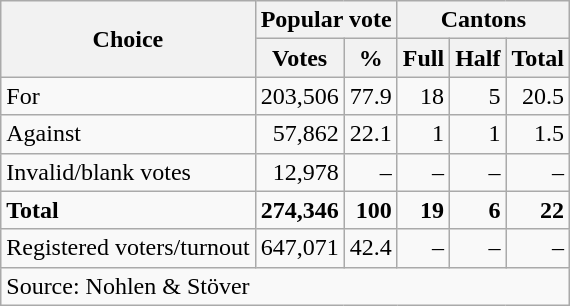<table class=wikitable style=text-align:right>
<tr>
<th rowspan=2>Choice</th>
<th colspan=2>Popular vote</th>
<th colspan=3>Cantons</th>
</tr>
<tr>
<th>Votes</th>
<th>%</th>
<th>Full</th>
<th>Half</th>
<th>Total</th>
</tr>
<tr>
<td align=left>For</td>
<td>203,506</td>
<td>77.9</td>
<td>18</td>
<td>5</td>
<td>20.5</td>
</tr>
<tr>
<td align=left>Against</td>
<td>57,862</td>
<td>22.1</td>
<td>1</td>
<td>1</td>
<td>1.5</td>
</tr>
<tr>
<td align=left>Invalid/blank votes</td>
<td>12,978</td>
<td>–</td>
<td>–</td>
<td>–</td>
<td>–</td>
</tr>
<tr>
<td align=left><strong>Total</strong></td>
<td><strong>274,346</strong></td>
<td><strong>100</strong></td>
<td><strong>19</strong></td>
<td><strong>6</strong></td>
<td><strong>22</strong></td>
</tr>
<tr>
<td align=left>Registered voters/turnout</td>
<td>647,071</td>
<td>42.4</td>
<td>–</td>
<td>–</td>
<td>–</td>
</tr>
<tr>
<td align=left colspan=6>Source: Nohlen & Stöver</td>
</tr>
</table>
